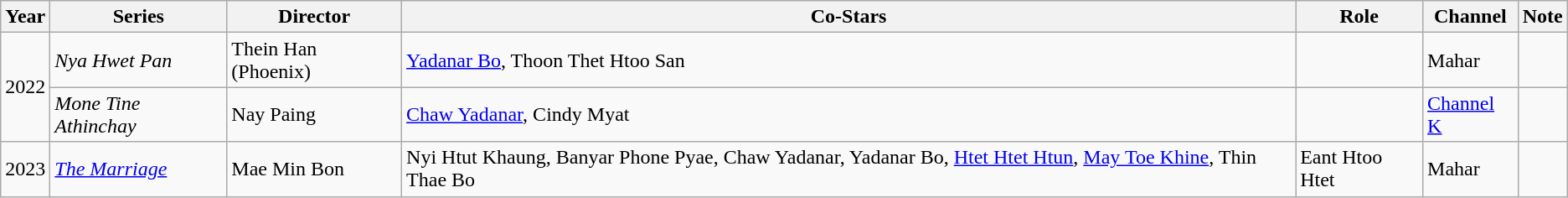<table class="wikitable sortable">
<tr>
<th>Year</th>
<th>Series</th>
<th>Director</th>
<th>Co-Stars</th>
<th>Role</th>
<th>Channel</th>
<th>Note</th>
</tr>
<tr>
<td rowspan="2">2022</td>
<td><em>Nya Hwet Pan</em></td>
<td>Thein Han (Phoenix)</td>
<td><a href='#'>Yadanar Bo</a>, Thoon Thet Htoo San</td>
<td></td>
<td>Mahar</td>
<td></td>
</tr>
<tr>
<td><em>Mone Tine Athinchay</em></td>
<td>Nay Paing</td>
<td><a href='#'>Chaw Yadanar</a>, Cindy Myat</td>
<td></td>
<td><a href='#'>Channel K</a></td>
<td></td>
</tr>
<tr>
<td>2023</td>
<td><em><a href='#'>The Marriage</a></em></td>
<td>Mae Min Bon</td>
<td>Nyi Htut Khaung, Banyar Phone Pyae, Chaw Yadanar, Yadanar Bo, <a href='#'>Htet Htet Htun</a>, <a href='#'>May Toe Khine</a>, Thin Thae Bo</td>
<td>Eant Htoo Htet</td>
<td>Mahar</td>
<td></td>
</tr>
</table>
